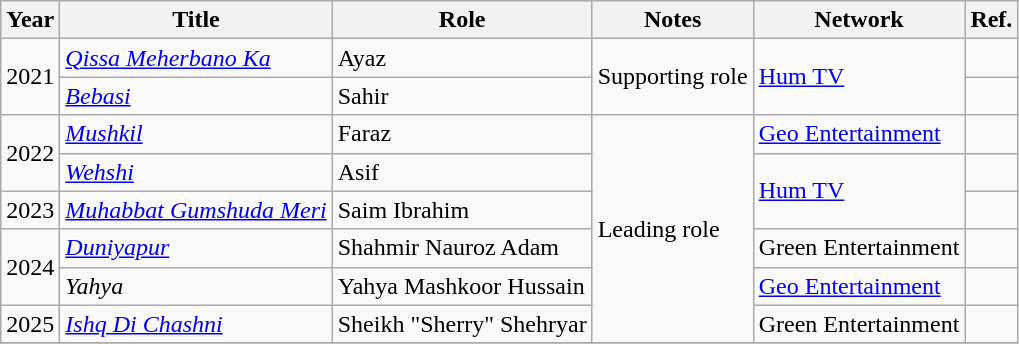<table class="wikitable sortable">
<tr>
<th>Year</th>
<th>Title</th>
<th>Role</th>
<th class="unsortable">Notes</th>
<th>Network</th>
<th class="unsortable">Ref.</th>
</tr>
<tr>
<td rowspan="2">2021</td>
<td><em><a href='#'>Qissa Meherbano Ka</a></em></td>
<td>Ayaz</td>
<td rowspan="2">Supporting role</td>
<td rowspan="2"><a href='#'>Hum TV</a></td>
<td></td>
</tr>
<tr>
<td><em><a href='#'>Bebasi</a></em></td>
<td>Sahir</td>
<td></td>
</tr>
<tr>
<td rowspan="2">2022</td>
<td><em><a href='#'>Mushkil</a></em></td>
<td>Faraz</td>
<td rowspan="6">Leading role</td>
<td><a href='#'>Geo Entertainment</a></td>
<td></td>
</tr>
<tr>
<td><em><a href='#'>Wehshi</a></em></td>
<td>Asif</td>
<td rowspan="2"><a href='#'>Hum TV</a></td>
<td></td>
</tr>
<tr>
<td>2023</td>
<td><em><a href='#'>Muhabbat Gumshuda Meri</a></em></td>
<td>Saim Ibrahim</td>
<td></td>
</tr>
<tr>
<td rowspan="2">2024</td>
<td><em><a href='#'>Duniyapur</a></em></td>
<td>Shahmir Nauroz Adam</td>
<td>Green Entertainment</td>
<td></td>
</tr>
<tr>
<td><em>Yahya</em></td>
<td>Yahya Mashkoor Hussain</td>
<td><a href='#'>Geo Entertainment</a></td>
<td></td>
</tr>
<tr>
<td>2025</td>
<td><em><a href='#'>Ishq Di Chashni</a></em></td>
<td>Sheikh "Sherry" Shehryar</td>
<td>Green Entertainment</td>
<td></td>
</tr>
<tr>
</tr>
</table>
